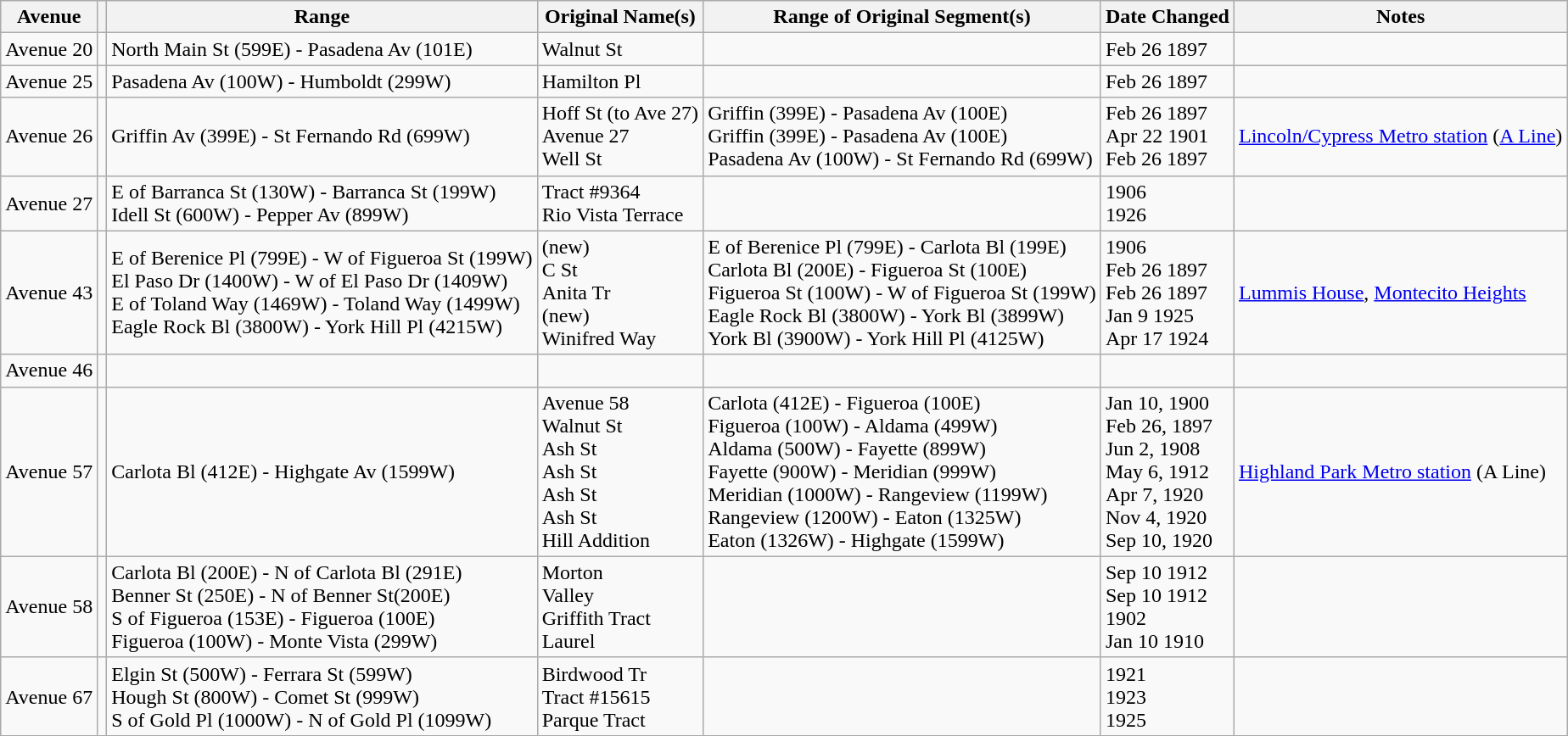<table class="wikitable">
<tr>
<th>Avenue</th>
<th></th>
<th>Range</th>
<th>Original Name(s)</th>
<th>Range of Original Segment(s)</th>
<th>Date Changed</th>
<th>Notes</th>
</tr>
<tr>
<td>Avenue 20</td>
<td></td>
<td>North Main St (599E) - Pasadena Av (101E)</td>
<td>Walnut St</td>
<td></td>
<td>Feb 26 1897</td>
<td></td>
</tr>
<tr>
<td>Avenue 25</td>
<td></td>
<td>Pasadena Av (100W) - Humboldt (299W)</td>
<td>Hamilton Pl</td>
<td></td>
<td>Feb 26 1897</td>
<td></td>
</tr>
<tr>
<td>Avenue 26</td>
<td></td>
<td>Griffin Av (399E) - St Fernando Rd (699W)</td>
<td>Hoff St (to Ave 27)<br>Avenue 27<br>Well St</td>
<td>Griffin (399E) - Pasadena Av (100E)<br>Griffin (399E) - Pasadena Av (100E)<br>Pasadena Av (100W) - St Fernando Rd (699W)</td>
<td>Feb 26 1897<br>Apr 22 1901<br>Feb 26 1897</td>
<td><a href='#'>Lincoln/Cypress Metro station</a> (<a href='#'>A Line</a>)</td>
</tr>
<tr>
<td>Avenue 27</td>
<td></td>
<td>E of Barranca St (130W) - Barranca St (199W)<br>Idell St (600W) - Pepper Av (899W)</td>
<td>Tract #9364<br>Rio Vista Terrace</td>
<td></td>
<td>1906<br>1926</td>
<td></td>
</tr>
<tr>
<td>Avenue 43</td>
<td></td>
<td>E of Berenice Pl (799E) - W of Figueroa St (199W)<br>El Paso Dr (1400W) - W of El Paso Dr (1409W)<br>E of Toland Way (1469W) - Toland Way (1499W)<br>Eagle Rock Bl (3800W) - York Hill Pl (4215W)</td>
<td>(new)<br>C St<br>Anita Tr<br>(new)<br>Winifred Way</td>
<td>E of Berenice Pl (799E) - Carlota Bl (199E)<br>Carlota Bl (200E) - Figueroa St (100E)<br>Figueroa St (100W) - W of Figueroa St (199W)<br>Eagle Rock Bl (3800W) - York Bl (3899W)<br>York Bl (3900W) - York Hill Pl (4125W)</td>
<td>1906<br>Feb 26 1897<br>Feb 26 1897<br>Jan 9 1925<br>Apr 17 1924</td>
<td><a href='#'>Lummis House</a>, <a href='#'>Montecito Heights</a></td>
</tr>
<tr>
<td>Avenue 46</td>
<td></td>
<td></td>
<td></td>
<td></td>
<td></td>
<td></td>
</tr>
<tr>
<td>Avenue 57</td>
<td></td>
<td>Carlota Bl (412E) - Highgate Av (1599W)</td>
<td>Avenue 58<br>Walnut St<br>Ash St<br>Ash St<br>Ash St<br>Ash St<br>Hill Addition</td>
<td>Carlota (412E) - Figueroa (100E)<br>Figueroa (100W) - Aldama (499W)<br>Aldama (500W) - Fayette (899W)<br>Fayette (900W) - Meridian (999W)<br>Meridian (1000W) - Rangeview (1199W)<br>Rangeview (1200W) - Eaton (1325W)<br>Eaton (1326W) - Highgate (1599W)</td>
<td>Jan 10, 1900<br>Feb 26, 1897<br>Jun 2, 1908<br>May 6, 1912<br>Apr 7, 1920<br>Nov 4, 1920<br>Sep 10, 1920</td>
<td><a href='#'>Highland Park Metro station</a> (A Line)</td>
</tr>
<tr>
<td>Avenue 58</td>
<td></td>
<td>Carlota Bl (200E) - N of Carlota Bl (291E)<br>Benner St (250E) - N of Benner St(200E)<br>S of Figueroa (153E) - Figueroa (100E)<br>Figueroa (100W) - Monte Vista (299W)</td>
<td>Morton<br>Valley<br>Griffith Tract<br>Laurel</td>
<td></td>
<td>Sep 10 1912<br>Sep 10 1912<br>1902<br>Jan 10 1910</td>
<td></td>
</tr>
<tr>
<td>Avenue 67</td>
<td></td>
<td>Elgin St (500W) - Ferrara St (599W)<br>Hough St (800W) - Comet St (999W)<br>S of Gold Pl (1000W) - N of Gold Pl (1099W)</td>
<td>Birdwood Tr<br>Tract #15615<br>Parque Tract</td>
<td></td>
<td>1921<br>1923<br>1925</td>
<td></td>
</tr>
</table>
